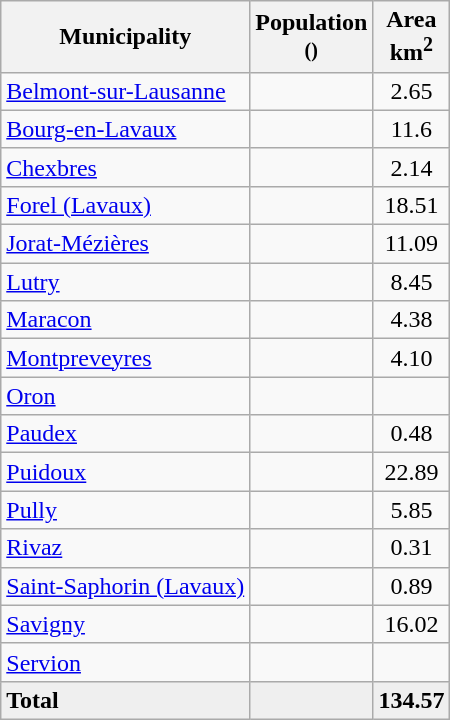<table class="wikitable">
<tr>
<th>Municipality</th>
<th>Population<br><small>()</small></th>
<th>Area <br>km<sup>2</sup></th>
</tr>
<tr>
<td><a href='#'>Belmont-sur-Lausanne</a></td>
<td align="center"></td>
<td align="center">2.65</td>
</tr>
<tr>
<td><a href='#'>Bourg-en-Lavaux</a></td>
<td align="center"></td>
<td align="center">11.6</td>
</tr>
<tr>
<td><a href='#'>Chexbres</a></td>
<td align="center"></td>
<td align="center">2.14</td>
</tr>
<tr>
<td><a href='#'>Forel (Lavaux)</a></td>
<td align="center"></td>
<td align="center">18.51</td>
</tr>
<tr>
<td><a href='#'>Jorat-Mézières</a></td>
<td align="center"></td>
<td align="center">11.09</td>
</tr>
<tr>
<td><a href='#'>Lutry</a></td>
<td align="center"></td>
<td align="center">8.45</td>
</tr>
<tr>
<td><a href='#'>Maracon</a></td>
<td align="center"></td>
<td align="center">4.38</td>
</tr>
<tr>
<td><a href='#'>Montpreveyres</a></td>
<td align="center"></td>
<td align="center">4.10</td>
</tr>
<tr>
<td><a href='#'>Oron</a></td>
<td align="center"></td>
<td align="center"></td>
</tr>
<tr>
<td><a href='#'>Paudex</a></td>
<td align="center"></td>
<td align="center">0.48</td>
</tr>
<tr>
<td><a href='#'>Puidoux</a></td>
<td align="center"></td>
<td align="center">22.89</td>
</tr>
<tr>
<td><a href='#'>Pully</a></td>
<td align="center"></td>
<td align="center">5.85</td>
</tr>
<tr>
<td><a href='#'>Rivaz</a></td>
<td align="center"></td>
<td align="center">0.31</td>
</tr>
<tr>
<td><a href='#'>Saint-Saphorin (Lavaux)</a></td>
<td align="center"></td>
<td align="center">0.89</td>
</tr>
<tr>
<td><a href='#'>Savigny</a></td>
<td align="center"></td>
<td align="center">16.02</td>
</tr>
<tr>
<td><a href='#'>Servion</a></td>
<td align="center"></td>
<td align="center"></td>
</tr>
<tr>
<td bgcolor="#EFEFEF"><strong>Total</strong></td>
<td bgcolor="#EFEFEF" align="center"></td>
<td bgcolor="#EFEFEF" align="center"><strong>134.57</strong></td>
</tr>
</table>
